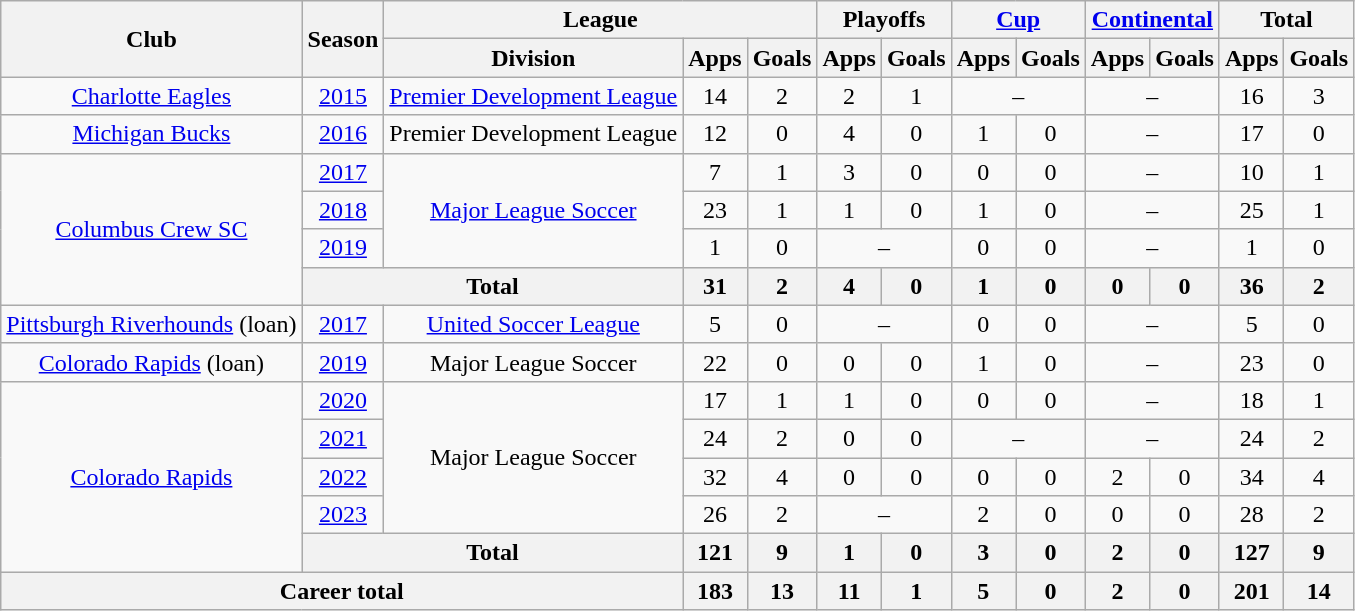<table class="wikitable" style="text-align: center;">
<tr>
<th rowspan=2>Club</th>
<th rowspan=2>Season</th>
<th colspan=3>League</th>
<th colspan=2>Playoffs</th>
<th colspan=2><a href='#'>Cup</a></th>
<th colspan=2><a href='#'>Continental</a></th>
<th colspan=2>Total</th>
</tr>
<tr>
<th>Division</th>
<th>Apps</th>
<th>Goals</th>
<th>Apps</th>
<th>Goals</th>
<th>Apps</th>
<th>Goals</th>
<th>Apps</th>
<th>Goals</th>
<th>Apps</th>
<th>Goals</th>
</tr>
<tr>
<td><a href='#'>Charlotte Eagles</a></td>
<td><a href='#'>2015</a></td>
<td><a href='#'>Premier Development League</a></td>
<td>14</td>
<td>2</td>
<td>2</td>
<td>1</td>
<td colspan=2>–</td>
<td colspan=2>–</td>
<td>16</td>
<td>3</td>
</tr>
<tr>
<td><a href='#'>Michigan Bucks</a></td>
<td><a href='#'>2016</a></td>
<td>Premier Development League</td>
<td>12</td>
<td>0</td>
<td>4</td>
<td>0</td>
<td>1</td>
<td>0</td>
<td colspan=2>–</td>
<td>17</td>
<td>0</td>
</tr>
<tr>
<td rowspan=4><a href='#'>Columbus Crew SC</a></td>
<td><a href='#'>2017</a></td>
<td rowspan=3><a href='#'>Major League Soccer</a></td>
<td>7</td>
<td>1</td>
<td>3</td>
<td>0</td>
<td>0</td>
<td>0</td>
<td colspan=2>–</td>
<td>10</td>
<td>1</td>
</tr>
<tr>
<td><a href='#'>2018</a></td>
<td>23</td>
<td>1</td>
<td>1</td>
<td>0</td>
<td>1</td>
<td>0</td>
<td colspan=2>–</td>
<td>25</td>
<td>1</td>
</tr>
<tr>
<td><a href='#'>2019</a></td>
<td>1</td>
<td>0</td>
<td colspan=2>–</td>
<td>0</td>
<td>0</td>
<td colspan=2>–</td>
<td>1</td>
<td>0</td>
</tr>
<tr>
<th colspan=2>Total</th>
<th>31</th>
<th>2</th>
<th>4</th>
<th>0</th>
<th>1</th>
<th>0</th>
<th>0</th>
<th>0</th>
<th>36</th>
<th>2</th>
</tr>
<tr>
<td><a href='#'>Pittsburgh Riverhounds</a> (loan)</td>
<td><a href='#'>2017</a></td>
<td><a href='#'>United Soccer League</a></td>
<td>5</td>
<td>0</td>
<td colspan=2>–</td>
<td>0</td>
<td>0</td>
<td colspan=2>–</td>
<td>5</td>
<td>0</td>
</tr>
<tr>
<td><a href='#'>Colorado Rapids</a> (loan)</td>
<td><a href='#'>2019</a></td>
<td>Major League Soccer</td>
<td>22</td>
<td>0</td>
<td>0</td>
<td>0</td>
<td>1</td>
<td>0</td>
<td colspan=2>–</td>
<td>23</td>
<td>0</td>
</tr>
<tr>
<td rowspan=5><a href='#'>Colorado Rapids</a></td>
<td><a href='#'>2020</a></td>
<td rowspan=4>Major League Soccer</td>
<td>17</td>
<td>1</td>
<td>1</td>
<td>0</td>
<td>0</td>
<td>0</td>
<td colspan=2>–</td>
<td>18</td>
<td>1</td>
</tr>
<tr>
<td><a href='#'>2021</a></td>
<td>24</td>
<td>2</td>
<td>0</td>
<td>0</td>
<td colspan=2>–</td>
<td colspan=2>–</td>
<td>24</td>
<td>2</td>
</tr>
<tr>
<td><a href='#'>2022</a></td>
<td>32</td>
<td>4</td>
<td>0</td>
<td>0</td>
<td>0</td>
<td>0</td>
<td>2</td>
<td>0</td>
<td>34</td>
<td>4</td>
</tr>
<tr>
<td><a href='#'>2023</a></td>
<td>26</td>
<td>2</td>
<td colspan=2>–</td>
<td>2</td>
<td>0</td>
<td>0</td>
<td>0</td>
<td>28</td>
<td>2</td>
</tr>
<tr>
<th colspan=2>Total</th>
<th>121</th>
<th>9</th>
<th>1</th>
<th>0</th>
<th>3</th>
<th>0</th>
<th>2</th>
<th>0</th>
<th>127</th>
<th>9</th>
</tr>
<tr>
<th colspan=3>Career total</th>
<th>183</th>
<th>13</th>
<th>11</th>
<th>1</th>
<th>5</th>
<th>0</th>
<th>2</th>
<th>0</th>
<th>201</th>
<th>14</th>
</tr>
</table>
